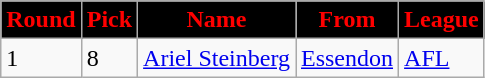<table class="wikitable">
<tr>
<th style="background:#000; color:red; text-align:center;">Round</th>
<th style="background:#000; color:red; text-align:center;">Pick</th>
<th style="background:#000; color:red; text-align:center;">Name</th>
<th style="background:#000; color:red; text-align:center;">From</th>
<th style="background:#000; color:red; text-align:center;">League</th>
</tr>
<tr>
<td>1</td>
<td>8</td>
<td><a href='#'>Ariel Steinberg</a></td>
<td><a href='#'>Essendon</a></td>
<td><a href='#'>AFL</a></td>
</tr>
</table>
